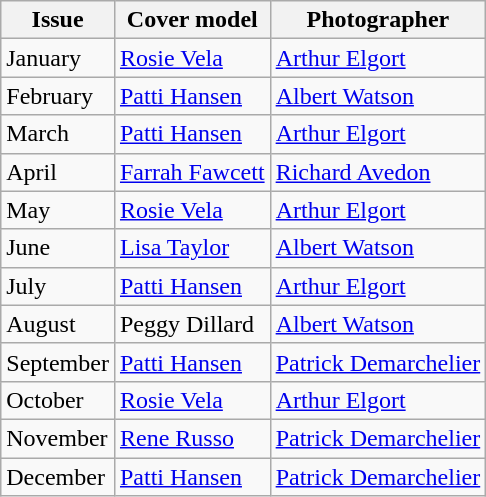<table class="sortable wikitable">
<tr>
<th>Issue</th>
<th>Cover model</th>
<th>Photographer</th>
</tr>
<tr>
<td>January</td>
<td><a href='#'>Rosie Vela</a></td>
<td><a href='#'>Arthur Elgort</a></td>
</tr>
<tr>
<td>February</td>
<td><a href='#'>Patti Hansen</a></td>
<td><a href='#'>Albert Watson</a></td>
</tr>
<tr>
<td>March</td>
<td><a href='#'>Patti Hansen</a></td>
<td><a href='#'>Arthur Elgort</a></td>
</tr>
<tr>
<td>April</td>
<td><a href='#'>Farrah Fawcett</a></td>
<td><a href='#'>Richard Avedon</a></td>
</tr>
<tr>
<td>May</td>
<td><a href='#'>Rosie Vela</a></td>
<td><a href='#'>Arthur Elgort</a></td>
</tr>
<tr>
<td>June</td>
<td><a href='#'>Lisa Taylor</a></td>
<td><a href='#'>Albert Watson</a></td>
</tr>
<tr>
<td>July</td>
<td><a href='#'>Patti Hansen</a></td>
<td><a href='#'>Arthur Elgort</a></td>
</tr>
<tr>
<td>August</td>
<td>Peggy Dillard</td>
<td><a href='#'>Albert Watson</a></td>
</tr>
<tr>
<td>September</td>
<td><a href='#'>Patti Hansen</a></td>
<td><a href='#'>Patrick Demarchelier</a></td>
</tr>
<tr>
<td>October</td>
<td><a href='#'>Rosie Vela</a></td>
<td><a href='#'>Arthur Elgort</a></td>
</tr>
<tr>
<td>November</td>
<td><a href='#'>Rene Russo</a></td>
<td><a href='#'>Patrick Demarchelier</a></td>
</tr>
<tr>
<td>December</td>
<td><a href='#'>Patti Hansen</a></td>
<td><a href='#'>Patrick Demarchelier</a></td>
</tr>
</table>
